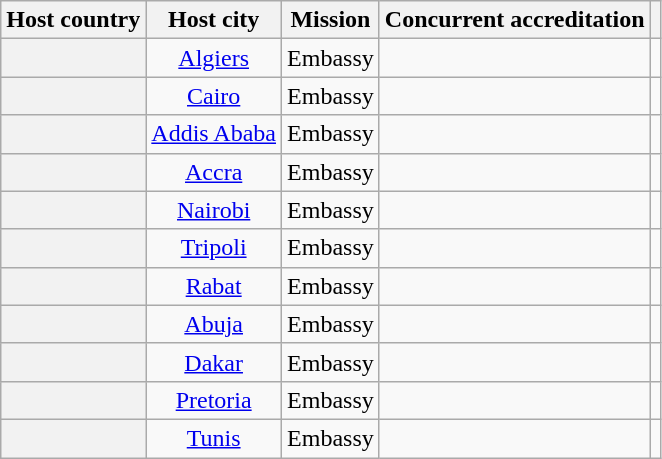<table class="wikitable plainrowheaders" style="text-align:center;">
<tr>
<th scope="col">Host country</th>
<th scope="col">Host city</th>
<th scope="col">Mission</th>
<th scope="col">Concurrent accreditation</th>
<th scope="col"></th>
</tr>
<tr>
<th scope="row"></th>
<td><a href='#'>Algiers</a></td>
<td>Embassy</td>
<td></td>
<td></td>
</tr>
<tr>
<th scope="row"></th>
<td><a href='#'>Cairo</a></td>
<td>Embassy</td>
<td></td>
<td></td>
</tr>
<tr>
<th scope="row"></th>
<td><a href='#'>Addis Ababa</a></td>
<td>Embassy</td>
<td></td>
<td></td>
</tr>
<tr>
<th scope="row"></th>
<td><a href='#'>Accra</a></td>
<td>Embassy</td>
<td></td>
<td></td>
</tr>
<tr>
<th scope="row"></th>
<td><a href='#'>Nairobi</a></td>
<td>Embassy</td>
<td></td>
<td></td>
</tr>
<tr>
<th scope="row"></th>
<td><a href='#'>Tripoli</a></td>
<td>Embassy</td>
<td></td>
<td></td>
</tr>
<tr>
<th scope="row"></th>
<td><a href='#'>Rabat</a></td>
<td>Embassy</td>
<td></td>
<td></td>
</tr>
<tr>
<th scope="row"></th>
<td><a href='#'>Abuja</a></td>
<td>Embassy</td>
<td></td>
<td></td>
</tr>
<tr>
<th scope="row"></th>
<td><a href='#'>Dakar</a></td>
<td>Embassy</td>
<td></td>
<td></td>
</tr>
<tr>
<th scope="row"></th>
<td><a href='#'>Pretoria</a></td>
<td>Embassy</td>
<td></td>
<td></td>
</tr>
<tr>
<th scope="row"></th>
<td><a href='#'>Tunis</a></td>
<td>Embassy</td>
<td></td>
<td></td>
</tr>
</table>
